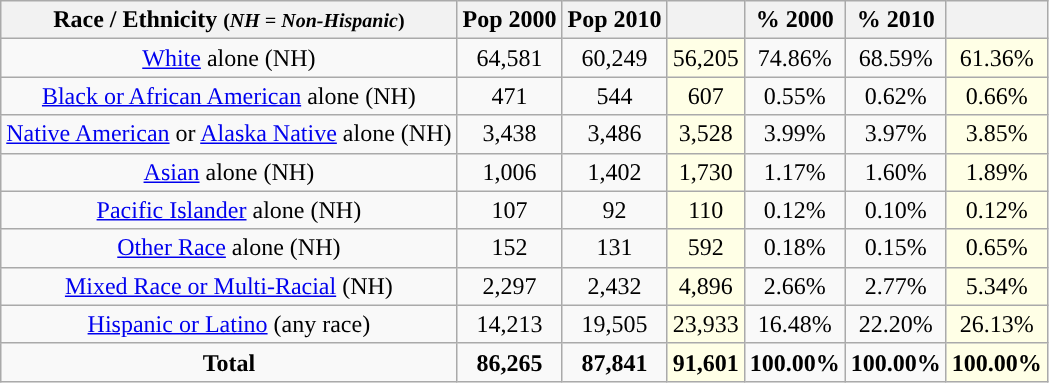<table class="wikitable" style="text-align:center;">
<tr>
<th>Race / Ethnicity <small>(<em>NH = Non-Hispanic</em>)</small></th>
<th>Pop 2000</th>
<th>Pop 2010</th>
<th></th>
<th>% 2000</th>
<th>% 2010</th>
<th></th>
</tr>
<tr>
<td><a href='#'>White</a> alone (NH)</td>
<td>64,581</td>
<td>60,249</td>
<td style='background: #ffffe6;'>56,205</td>
<td>74.86%</td>
<td>68.59%</td>
<td style='background: #ffffe6;'>61.36%</td>
</tr>
<tr>
<td><a href='#'>Black or African American</a> alone (NH)</td>
<td>471</td>
<td>544</td>
<td style='background: #ffffe6;'>607</td>
<td>0.55%</td>
<td>0.62%</td>
<td style='background: #ffffe6;'>0.66%</td>
</tr>
<tr>
<td><a href='#'>Native American</a> or <a href='#'>Alaska Native</a> alone (NH)</td>
<td>3,438</td>
<td>3,486</td>
<td style='background: #ffffe6;'>3,528</td>
<td>3.99%</td>
<td>3.97%</td>
<td style='background: #ffffe6;'>3.85%</td>
</tr>
<tr>
<td><a href='#'>Asian</a> alone (NH)</td>
<td>1,006</td>
<td>1,402</td>
<td style='background: #ffffe6;'>1,730</td>
<td>1.17%</td>
<td>1.60%</td>
<td style='background: #ffffe6;'>1.89%</td>
</tr>
<tr>
<td><a href='#'>Pacific Islander</a> alone (NH)</td>
<td>107</td>
<td>92</td>
<td style='background: #ffffe6;'>110</td>
<td>0.12%</td>
<td>0.10%</td>
<td style='background: #ffffe6;'>0.12%</td>
</tr>
<tr>
<td><a href='#'>Other Race</a> alone (NH)</td>
<td>152</td>
<td>131</td>
<td style='background: #ffffe6;'>592</td>
<td>0.18%</td>
<td>0.15%</td>
<td style='background: #ffffe6;'>0.65%</td>
</tr>
<tr>
<td><a href='#'>Mixed Race or Multi-Racial</a> (NH)</td>
<td>2,297</td>
<td>2,432</td>
<td style='background: #ffffe6;'>4,896</td>
<td>2.66%</td>
<td>2.77%</td>
<td style='background: #ffffe6;'>5.34%</td>
</tr>
<tr>
<td><a href='#'>Hispanic or Latino</a> (any race)</td>
<td>14,213</td>
<td>19,505</td>
<td style='background: #ffffe6;'>23,933</td>
<td>16.48%</td>
<td>22.20%</td>
<td style='background: #ffffe6;'>26.13%</td>
</tr>
<tr>
<td><strong>Total</strong></td>
<td><strong>86,265</strong></td>
<td><strong>87,841</strong></td>
<td style='background: #ffffe6;'><strong>91,601</strong></td>
<td><strong>100.00%</strong></td>
<td><strong>100.00%</strong></td>
<td style='background: #ffffe6;'><strong>100.00%</strong></td>
</tr>
</table>
